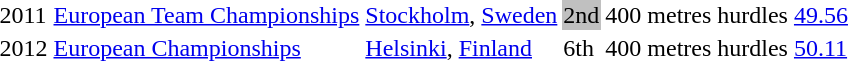<table>
<tr>
<td>2011</td>
<td><a href='#'>European Team Championships</a></td>
<td><a href='#'>Stockholm</a>, <a href='#'>Sweden</a></td>
<td bgcolor="silver">2nd</td>
<td>400 metres hurdles</td>
<td><a href='#'>49.56</a></td>
</tr>
<tr>
<td>2012</td>
<td><a href='#'>European Championships</a></td>
<td><a href='#'>Helsinki</a>, <a href='#'>Finland</a></td>
<td>6th</td>
<td>400 metres hurdles</td>
<td><a href='#'>50.11</a></td>
</tr>
</table>
